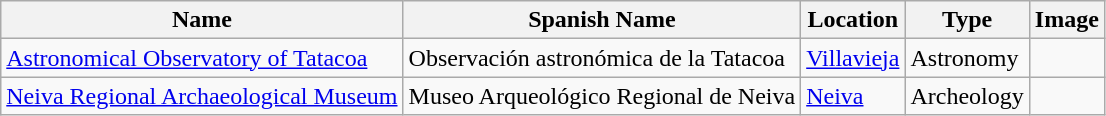<table class="wikitable sortable">
<tr>
<th>Name</th>
<th>Spanish Name</th>
<th>Location</th>
<th>Type</th>
<th>Image</th>
</tr>
<tr>
<td><a href='#'>Astronomical Observatory of Tatacoa</a></td>
<td>Observación astronómica de la Tatacoa</td>
<td><a href='#'>Villavieja</a></td>
<td>Astronomy</td>
<td></td>
</tr>
<tr>
<td><a href='#'>Neiva Regional Archaeological Museum</a></td>
<td>Museo Arqueológico Regional de Neiva</td>
<td><a href='#'>Neiva</a></td>
<td>Archeology</td>
<td></td>
</tr>
</table>
